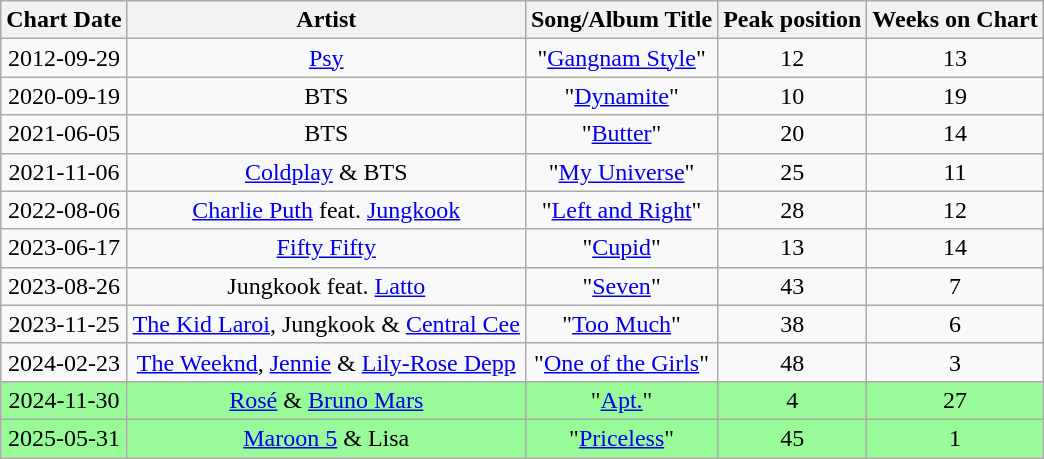<table class="wikitable sortable" style="text-align:center">
<tr>
<th>Chart Date</th>
<th>Artist</th>
<th>Song/Album Title</th>
<th>Peak position</th>
<th>Weeks on Chart</th>
</tr>
<tr>
<td>2012-09-29</td>
<td><a href='#'>Psy</a></td>
<td>"<a href='#'>Gangnam Style</a>"</td>
<td>12</td>
<td>13</td>
</tr>
<tr>
<td>2020-09-19</td>
<td>BTS</td>
<td>"<a href='#'>Dynamite</a>"</td>
<td>10</td>
<td>19</td>
</tr>
<tr>
<td>2021-06-05</td>
<td>BTS</td>
<td>"<a href='#'>Butter</a>"</td>
<td>20</td>
<td>14</td>
</tr>
<tr>
<td>2021-11-06</td>
<td><a href='#'>Coldplay</a> & BTS</td>
<td>"<a href='#'>My Universe</a>"</td>
<td>25</td>
<td>11</td>
</tr>
<tr>
<td>2022-08-06</td>
<td><a href='#'>Charlie Puth</a> feat. <a href='#'>Jungkook</a></td>
<td>"<a href='#'>Left and Right</a>"</td>
<td>28</td>
<td>12</td>
</tr>
<tr>
<td>2023-06-17</td>
<td><a href='#'>Fifty Fifty</a></td>
<td>"<a href='#'>Cupid</a>"</td>
<td>13</td>
<td>14</td>
</tr>
<tr>
<td>2023-08-26</td>
<td>Jungkook feat. <a href='#'>Latto</a></td>
<td>"<a href='#'>Seven</a>"</td>
<td>43</td>
<td>7</td>
</tr>
<tr>
<td>2023-11-25</td>
<td><a href='#'>The Kid Laroi</a>, Jungkook & <a href='#'>Central Cee</a></td>
<td>"<a href='#'>Too Much</a>"</td>
<td>38</td>
<td>6</td>
</tr>
<tr>
<td>2024-02-23</td>
<td><a href='#'>The Weeknd</a>, <a href='#'>Jennie</a> & <a href='#'>Lily-Rose Depp</a></td>
<td>"<a href='#'>One of the Girls</a>"</td>
<td>48</td>
<td>3</td>
</tr>
<tr style="background:palegreen;">
<td>2024-11-30</td>
<td><a href='#'>Rosé</a> & <a href='#'>Bruno Mars</a></td>
<td>"<a href='#'>Apt.</a>"</td>
<td>4</td>
<td>27</td>
</tr>
<tr style="background:palegreen;">
<td>2025-05-31</td>
<td><a href='#'>Maroon 5</a> & Lisa</td>
<td>"<a href='#'>Priceless</a>"</td>
<td>45</td>
<td>1</td>
</tr>
</table>
